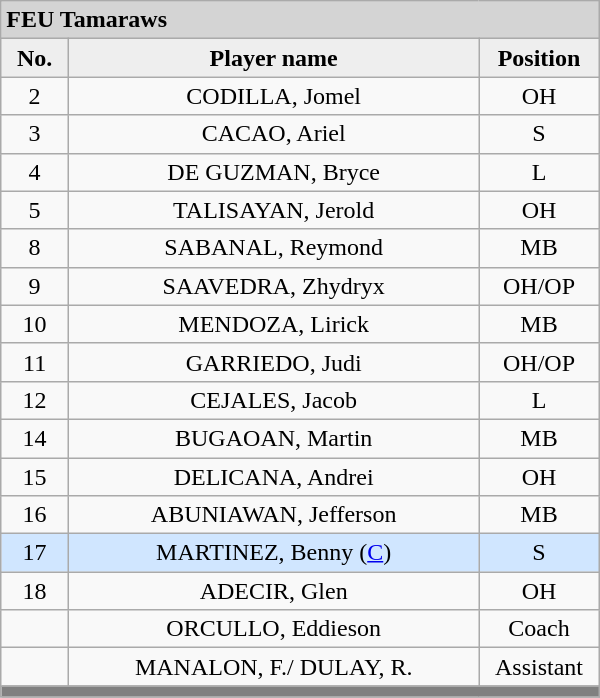<table class='wikitable mw-collapsible mw-collapsed' style='text-align: center; font-size: 100%; width: 400px; border: none;'>
<tr>
<th style="background:#D4D4D4; text-align:left;" colspan=3> FEU Tamaraws</th>
</tr>
<tr style="background:#EEEEEE; font-weight:bold;">
<td width=5%>No.</td>
<td width=40%>Player name</td>
<td width=5%>Position</td>
</tr>
<tr>
<td>2</td>
<td>CODILLA, Jomel</td>
<td>OH</td>
</tr>
<tr>
<td>3</td>
<td>CACAO, Ariel</td>
<td>S</td>
</tr>
<tr>
<td>4</td>
<td>DE GUZMAN, Bryce</td>
<td>L</td>
</tr>
<tr>
<td>5</td>
<td>TALISAYAN, Jerold</td>
<td>OH</td>
</tr>
<tr>
<td>8</td>
<td>SABANAL, Reymond</td>
<td>MB</td>
</tr>
<tr>
<td>9</td>
<td>SAAVEDRA, Zhydryx</td>
<td>OH/OP</td>
</tr>
<tr>
<td>10</td>
<td>MENDOZA, Lirick</td>
<td>MB</td>
</tr>
<tr>
<td>11</td>
<td>GARRIEDO, Judi</td>
<td>OH/OP</td>
</tr>
<tr>
<td>12</td>
<td>CEJALES, Jacob</td>
<td>L</td>
</tr>
<tr>
<td>14</td>
<td>BUGAOAN, Martin</td>
<td>MB</td>
</tr>
<tr>
<td>15</td>
<td>DELICANA, Andrei</td>
<td>OH</td>
</tr>
<tr>
<td>16</td>
<td>ABUNIAWAN, Jefferson</td>
<td>MB</td>
</tr>
<tr style="background: #D0E6FF">
<td>17</td>
<td>MARTINEZ, Benny (<a href='#'>C</a>)</td>
<td>S</td>
</tr>
<tr>
<td>18</td>
<td>ADECIR, Glen</td>
<td>OH</td>
</tr>
<tr>
<td></td>
<td>ORCULLO, Eddieson</td>
<td>Coach</td>
</tr>
<tr>
<td></td>
<td>MANALON, F./ DULAY, R.</td>
<td>Assistant</td>
</tr>
<tr>
<th style='background: grey;' colspan=3></th>
</tr>
</table>
